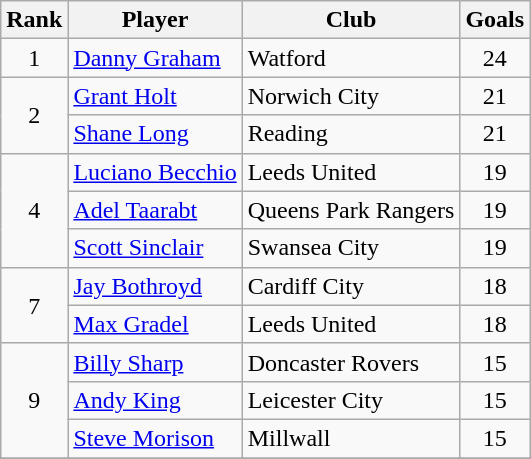<table class="wikitable" style="text-align:center">
<tr>
<th>Rank</th>
<th>Player</th>
<th>Club</th>
<th>Goals</th>
</tr>
<tr>
<td rowspan="1">1</td>
<td align="left"><a href='#'>Danny Graham</a></td>
<td align="left">Watford</td>
<td>24</td>
</tr>
<tr>
<td rowspan="2">2</td>
<td align="left"><a href='#'>Grant Holt</a></td>
<td align="left">Norwich City</td>
<td>21</td>
</tr>
<tr>
<td align="left"><a href='#'>Shane Long</a></td>
<td align="left">Reading</td>
<td>21</td>
</tr>
<tr>
<td rowspan="3">4</td>
<td align="left"><a href='#'>Luciano Becchio</a></td>
<td align="left">Leeds United</td>
<td>19</td>
</tr>
<tr>
<td align="left"><a href='#'>Adel Taarabt</a></td>
<td align="left">Queens Park Rangers</td>
<td>19</td>
</tr>
<tr>
<td align="left"><a href='#'>Scott Sinclair</a></td>
<td align="left">Swansea City</td>
<td>19</td>
</tr>
<tr>
<td rowspan="2">7</td>
<td align="left"><a href='#'>Jay Bothroyd</a></td>
<td align="left">Cardiff City</td>
<td>18</td>
</tr>
<tr>
<td align="left"><a href='#'>Max Gradel</a></td>
<td align="left">Leeds United</td>
<td>18</td>
</tr>
<tr>
<td rowspan="3">9</td>
<td align="left"><a href='#'>Billy Sharp</a></td>
<td align="left">Doncaster Rovers</td>
<td>15</td>
</tr>
<tr>
<td align="left"><a href='#'>Andy King</a></td>
<td align="left">Leicester City</td>
<td>15</td>
</tr>
<tr>
<td align="left"><a href='#'>Steve Morison</a></td>
<td align="left">Millwall</td>
<td>15</td>
</tr>
<tr>
</tr>
</table>
